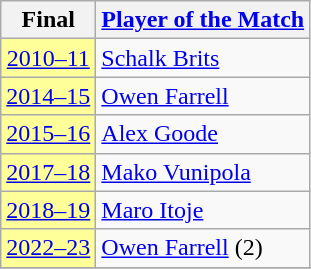<table class="wikitable sticky-header">
<tr>
<th>Final</th>
<th><a href='#'>Player of the Match</a></th>
</tr>
<tr>
<td style="background:#FFFF99" align=center><a href='#'>2010–11</a></td>
<td> <a href='#'>Schalk Brits</a></td>
</tr>
<tr>
<td style="background:#FFFF99" align=center><a href='#'>2014–15</a></td>
<td> <a href='#'>Owen Farrell</a></td>
</tr>
<tr>
<td style="background:#FFFF99" align=center><a href='#'>2015–16</a></td>
<td> <a href='#'>Alex Goode</a></td>
</tr>
<tr>
<td style="background:#FFFF99" align=center><a href='#'>2017–18</a></td>
<td> <a href='#'>Mako Vunipola</a></td>
</tr>
<tr>
<td style="background:#FFFF99" align=center><a href='#'>2018–19</a></td>
<td> <a href='#'>Maro Itoje</a></td>
</tr>
<tr>
<td style="background:#FFFF99" align=center><a href='#'>2022–23</a></td>
<td> <a href='#'>Owen Farrell</a> (2)</td>
</tr>
<tr>
</tr>
</table>
